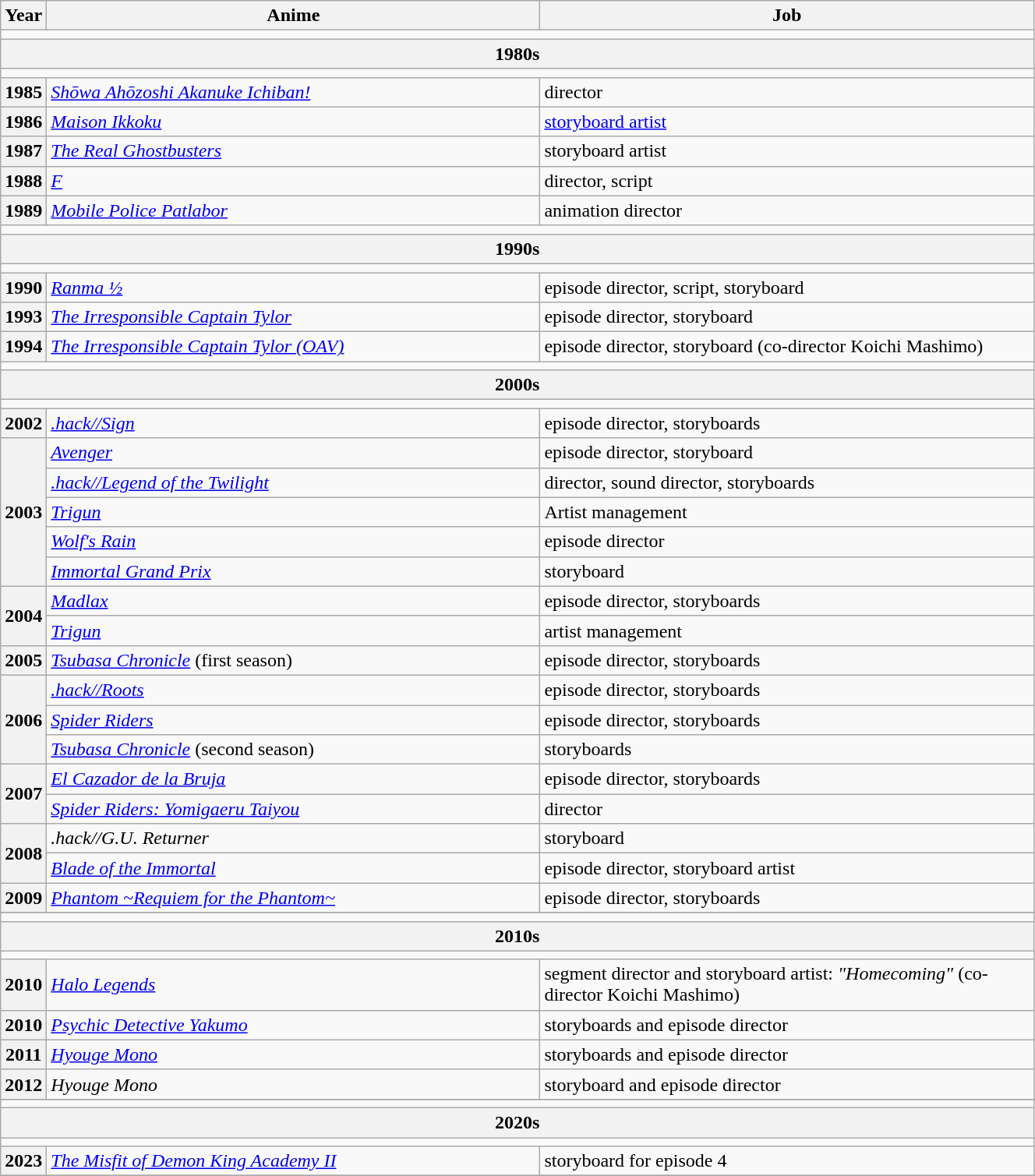<table class="wikitable" width="70%">
<tr>
<th width="2%">Year</th>
<th width="49%">Anime</th>
<th width="49%">Job</th>
</tr>
<tr>
<td colspan="3"></td>
</tr>
<tr>
<th colspan="3">1980s</th>
</tr>
<tr>
<td colspan="3"></td>
</tr>
<tr>
<th>1985</th>
<td><em><a href='#'>Shōwa Ahōzoshi Akanuke Ichiban!</a></em></td>
<td>director</td>
</tr>
<tr>
<th>1986</th>
<td><em><a href='#'>Maison Ikkoku</a></em></td>
<td><a href='#'>storyboard artist</a></td>
</tr>
<tr>
<th>1987</th>
<td><em><a href='#'>The Real Ghostbusters</a></em></td>
<td>storyboard artist</td>
</tr>
<tr>
<th rowspan="1">1988</th>
<td><em><a href='#'>F</a></em></td>
<td>director, script</td>
</tr>
<tr>
<th rowspan="1">1989</th>
<td><em><a href='#'>Mobile Police Patlabor</a></em></td>
<td>animation director</td>
</tr>
<tr>
<td colspan="3"></td>
</tr>
<tr>
<th colspan="3">1990s</th>
</tr>
<tr>
<td colspan="3"></td>
</tr>
<tr>
<th>1990</th>
<td><em><a href='#'>Ranma ½</a></em></td>
<td>episode director, script, storyboard</td>
</tr>
<tr>
<th>1993</th>
<td><em><a href='#'>The Irresponsible Captain Tylor</a></em></td>
<td>episode director, storyboard</td>
</tr>
<tr>
<th>1994</th>
<td><em><a href='#'>The Irresponsible Captain Tylor (OAV)</a></em></td>
<td>episode director, storyboard (co-director Koichi Mashimo)</td>
</tr>
<tr>
<td colspan="3"></td>
</tr>
<tr>
<th colspan="3">2000s</th>
</tr>
<tr>
<td colspan="3"></td>
</tr>
<tr>
<th>2002</th>
<td><em><a href='#'>.hack//Sign</a></em></td>
<td>episode director, storyboards</td>
</tr>
<tr>
<th rowspan="5">2003</th>
<td><em><a href='#'>Avenger</a></em></td>
<td>episode director, storyboard</td>
</tr>
<tr>
<td><em><a href='#'>.hack//Legend of the Twilight</a></em></td>
<td>director, sound director, storyboards</td>
</tr>
<tr>
<td><em><a href='#'>Trigun</a></em></td>
<td>Artist management</td>
</tr>
<tr>
<td><em><a href='#'>Wolf's Rain</a></em></td>
<td>episode director</td>
</tr>
<tr>
<td><em><a href='#'>Immortal Grand Prix</a></em></td>
<td>storyboard</td>
</tr>
<tr>
<th rowspan="2">2004</th>
<td><em><a href='#'>Madlax</a></em></td>
<td>episode director, storyboards</td>
</tr>
<tr>
<td><em><a href='#'>Trigun</a></em></td>
<td>artist management</td>
</tr>
<tr>
<th>2005</th>
<td><em><a href='#'>Tsubasa Chronicle</a></em> (first season)</td>
<td>episode director, storyboards</td>
</tr>
<tr>
<th rowspan="3">2006</th>
<td><em><a href='#'>.hack//Roots</a></em></td>
<td>episode director, storyboards</td>
</tr>
<tr>
<td><em><a href='#'>Spider Riders</a></em></td>
<td>episode director, storyboards</td>
</tr>
<tr>
<td><em><a href='#'>Tsubasa Chronicle</a></em> (second season)</td>
<td>storyboards</td>
</tr>
<tr>
<th rowspan="2">2007</th>
<td><em><a href='#'>El Cazador de la Bruja</a></em></td>
<td>episode director, storyboards</td>
</tr>
<tr>
<td><em><a href='#'>Spider Riders: Yomigaeru Taiyou</a></em></td>
<td>director</td>
</tr>
<tr>
<th rowspan="2">2008</th>
<td><em>.hack//G.U. Returner</em></td>
<td>storyboard</td>
</tr>
<tr>
<td><em><a href='#'>Blade of the Immortal</a></em></td>
<td>episode director, storyboard artist</td>
</tr>
<tr>
<th>2009</th>
<td><em><a href='#'>Phantom ~Requiem for the Phantom~</a></em></td>
<td>episode director, storyboards</td>
</tr>
<tr>
</tr>
<tr>
<td colspan="3"></td>
</tr>
<tr>
<th colspan="3">2010s</th>
</tr>
<tr>
<td colspan="3"></td>
</tr>
<tr>
<th>2010</th>
<td><em><a href='#'>Halo Legends</a></em></td>
<td>segment director and storyboard artist: <em>"Homecoming"</em> (co-director Koichi Mashimo) </td>
</tr>
<tr>
<th>2010</th>
<td><em><a href='#'>Psychic Detective Yakumo</a></em></td>
<td>storyboards and episode director</td>
</tr>
<tr>
<th>2011</th>
<td><em><a href='#'>Hyouge Mono</a></em></td>
<td>storyboards and episode director</td>
</tr>
<tr>
<th>2012</th>
<td><em>Hyouge Mono</em></td>
<td>storyboard and episode director</td>
</tr>
<tr>
</tr>
<tr>
<td colspan="3"></td>
</tr>
<tr>
<th colspan="3">2020s</th>
</tr>
<tr>
<td colspan="3"></td>
</tr>
<tr>
<th>2023</th>
<td><em><a href='#'>The Misfit of Demon King Academy II</a></em></td>
<td>storyboard for episode 4</td>
</tr>
<tr>
</tr>
</table>
